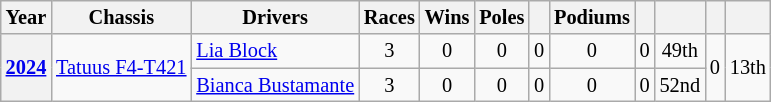<table class="wikitable" style="text-align:center; font-size:85%">
<tr>
<th>Year</th>
<th>Chassis</th>
<th>Drivers</th>
<th>Races</th>
<th>Wins</th>
<th>Poles</th>
<th></th>
<th>Podiums</th>
<th></th>
<th></th>
<th></th>
<th></th>
</tr>
<tr>
<th rowspan="2"><a href='#'>2024</a></th>
<td rowspan="2"><a href='#'>Tatuus F4-T421</a></td>
<td align="left" nowrap=""> <a href='#'>Lia Block</a></td>
<td>3</td>
<td>0</td>
<td>0</td>
<td>0</td>
<td>0</td>
<td style="background:">0</td>
<td style="background:">49th</td>
<td rowspan="2">0</td>
<td rowspan="2">13th</td>
</tr>
<tr>
<td align="left" nowrap=""> <a href='#'>Bianca Bustamante</a></td>
<td>3</td>
<td>0</td>
<td>0</td>
<td>0</td>
<td>0</td>
<td style="background:">0</td>
<td style="background:">52nd</td>
</tr>
</table>
